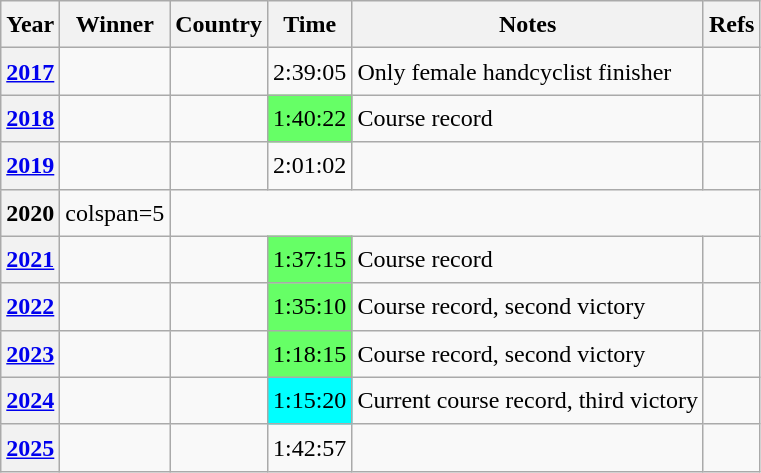<table class="wikitable sortable" style="font-size:1.00em; line-height:1.5em;">
<tr>
<th scope="col">Year</th>
<th scope="col">Winner</th>
<th scope="col">Country</th>
<th scope="col" data-sort-type="time">Time</th>
<th scope="col" class="unsortable">Notes</th>
<th scope="col" class="unsortable">Refs</th>
</tr>
<tr>
<th scope="row"><a href='#'>2017</a></th>
<td></td>
<td></td>
<td>2:39:05</td>
<td>Only female handcyclist finisher</td>
<td></td>
</tr>
<tr>
<th scope="row"><a href='#'>2018</a></th>
<td></td>
<td></td>
<td style="background-color:#66ff66">1:40:22</td>
<td>Course record</td>
<td></td>
</tr>
<tr>
<th scope="row"><a href='#'>2019</a></th>
<td></td>
<td></td>
<td>2:01:02</td>
<td></td>
<td></td>
</tr>
<tr>
<th scope="row">2020</th>
<td>colspan=5 </td>
</tr>
<tr>
<th scope="row"><a href='#'>2021</a></th>
<td></td>
<td></td>
<td style="background-color:#66ff66">1:37:15</td>
<td>Course record</td>
<td></td>
</tr>
<tr>
<th scope="row"><a href='#'>2022</a></th>
<td></td>
<td></td>
<td style="background-color:#66ff66">1:35:10</td>
<td>Course record, second victory</td>
<td></td>
</tr>
<tr>
<th scope="row"><a href='#'>2023</a></th>
<td></td>
<td></td>
<td style="background-color:#66ff66">1:18:15</td>
<td>Course record, second victory</td>
<td></td>
</tr>
<tr>
<th scope="row"><a href='#'>2024</a></th>
<td></td>
<td></td>
<td style="background-color:#00ffff">1:15:20</td>
<td>Current course record, third victory</td>
<td></td>
</tr>
<tr>
<th scope="row"><a href='#'>2025</a></th>
<td></td>
<td></td>
<td>1:42:57</td>
<td></td>
<td></td>
</tr>
</table>
